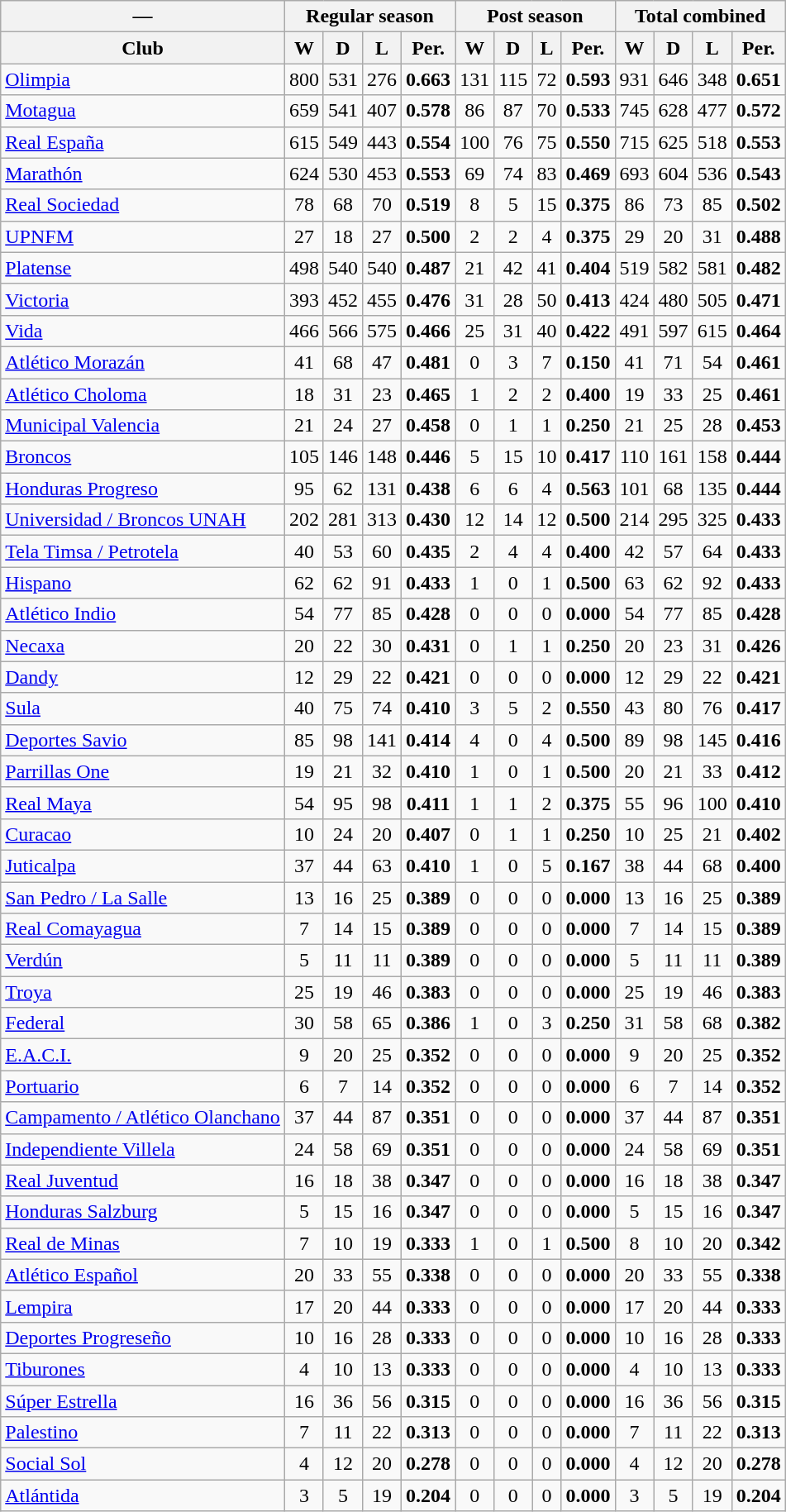<table class="wikitable sortable">
<tr>
<th>—</th>
<th colspan=4>Regular season</th>
<th colspan=4>Post season</th>
<th colspan=4>Total combined</th>
</tr>
<tr>
<th>Club</th>
<th>W</th>
<th>D</th>
<th>L</th>
<th>Per.</th>
<th>W</th>
<th>D</th>
<th>L</th>
<th>Per.</th>
<th>W</th>
<th>D</th>
<th>L</th>
<th>Per.</th>
</tr>
<tr align=center>
<td align=left><a href='#'>Olimpia</a></td>
<td>800</td>
<td>531</td>
<td>276</td>
<td><strong>0.663</strong></td>
<td>131</td>
<td>115</td>
<td>72</td>
<td><strong>0.593</strong></td>
<td>931</td>
<td>646</td>
<td>348</td>
<td><strong>0.651</strong></td>
</tr>
<tr align=center>
<td align=left><a href='#'>Motagua</a></td>
<td>659</td>
<td>541</td>
<td>407</td>
<td><strong>0.578</strong></td>
<td>86</td>
<td>87</td>
<td>70</td>
<td><strong>0.533</strong></td>
<td>745</td>
<td>628</td>
<td>477</td>
<td><strong>0.572</strong></td>
</tr>
<tr align=center>
<td align=left><a href='#'>Real España</a></td>
<td>615</td>
<td>549</td>
<td>443</td>
<td><strong>0.554</strong></td>
<td>100</td>
<td>76</td>
<td>75</td>
<td><strong>0.550</strong></td>
<td>715</td>
<td>625</td>
<td>518</td>
<td><strong>0.553</strong></td>
</tr>
<tr align=center>
<td align=left><a href='#'>Marathón</a></td>
<td>624</td>
<td>530</td>
<td>453</td>
<td><strong>0.553</strong></td>
<td>69</td>
<td>74</td>
<td>83</td>
<td><strong>0.469</strong></td>
<td>693</td>
<td>604</td>
<td>536</td>
<td><strong>0.543</strong></td>
</tr>
<tr align=center>
<td align=left><a href='#'>Real Sociedad</a></td>
<td>78</td>
<td>68</td>
<td>70</td>
<td><strong>0.519</strong></td>
<td>8</td>
<td>5</td>
<td>15</td>
<td><strong>0.375</strong></td>
<td>86</td>
<td>73</td>
<td>85</td>
<td><strong>0.502</strong></td>
</tr>
<tr align=center>
<td align=left><a href='#'>UPNFM</a></td>
<td>27</td>
<td>18</td>
<td>27</td>
<td><strong>0.500</strong></td>
<td>2</td>
<td>2</td>
<td>4</td>
<td><strong>0.375</strong></td>
<td>29</td>
<td>20</td>
<td>31</td>
<td><strong>0.488</strong></td>
</tr>
<tr align=center>
<td align=left><a href='#'>Platense</a></td>
<td>498</td>
<td>540</td>
<td>540</td>
<td><strong>0.487</strong></td>
<td>21</td>
<td>42</td>
<td>41</td>
<td><strong>0.404</strong></td>
<td>519</td>
<td>582</td>
<td>581</td>
<td><strong>0.482</strong></td>
</tr>
<tr align=center>
<td align=left><a href='#'>Victoria</a></td>
<td>393</td>
<td>452</td>
<td>455</td>
<td><strong>0.476</strong></td>
<td>31</td>
<td>28</td>
<td>50</td>
<td><strong>0.413</strong></td>
<td>424</td>
<td>480</td>
<td>505</td>
<td><strong>0.471</strong></td>
</tr>
<tr align=center>
<td align=left><a href='#'>Vida</a></td>
<td>466</td>
<td>566</td>
<td>575</td>
<td><strong>0.466</strong></td>
<td>25</td>
<td>31</td>
<td>40</td>
<td><strong>0.422</strong></td>
<td>491</td>
<td>597</td>
<td>615</td>
<td><strong>0.464</strong></td>
</tr>
<tr align=center>
<td align=left><a href='#'>Atlético Morazán</a></td>
<td>41</td>
<td>68</td>
<td>47</td>
<td><strong>0.481</strong></td>
<td>0</td>
<td>3</td>
<td>7</td>
<td><strong>0.150</strong></td>
<td>41</td>
<td>71</td>
<td>54</td>
<td><strong>0.461</strong></td>
</tr>
<tr align=center>
<td align=left><a href='#'>Atlético Choloma</a></td>
<td>18</td>
<td>31</td>
<td>23</td>
<td><strong>0.465</strong></td>
<td>1</td>
<td>2</td>
<td>2</td>
<td><strong>0.400</strong></td>
<td>19</td>
<td>33</td>
<td>25</td>
<td><strong>0.461</strong></td>
</tr>
<tr align=center>
<td align=left><a href='#'>Municipal Valencia</a></td>
<td>21</td>
<td>24</td>
<td>27</td>
<td><strong>0.458</strong></td>
<td>0</td>
<td>1</td>
<td>1</td>
<td><strong>0.250</strong></td>
<td>21</td>
<td>25</td>
<td>28</td>
<td><strong>0.453</strong></td>
</tr>
<tr align=center>
<td align=left><a href='#'>Broncos</a></td>
<td>105</td>
<td>146</td>
<td>148</td>
<td><strong>0.446</strong></td>
<td>5</td>
<td>15</td>
<td>10</td>
<td><strong>0.417</strong></td>
<td>110</td>
<td>161</td>
<td>158</td>
<td><strong>0.444</strong></td>
</tr>
<tr align=center>
<td align=left><a href='#'>Honduras Progreso</a></td>
<td>95</td>
<td>62</td>
<td>131</td>
<td><strong>0.438</strong></td>
<td>6</td>
<td>6</td>
<td>4</td>
<td><strong>0.563</strong></td>
<td>101</td>
<td>68</td>
<td>135</td>
<td><strong>0.444</strong></td>
</tr>
<tr align=center>
<td align=left><a href='#'>Universidad / Broncos UNAH</a></td>
<td>202</td>
<td>281</td>
<td>313</td>
<td><strong>0.430</strong></td>
<td>12</td>
<td>14</td>
<td>12</td>
<td><strong>0.500</strong></td>
<td>214</td>
<td>295</td>
<td>325</td>
<td><strong>0.433</strong></td>
</tr>
<tr align=center>
<td align=left><a href='#'>Tela Timsa / Petrotela</a></td>
<td>40</td>
<td>53</td>
<td>60</td>
<td><strong>0.435</strong></td>
<td>2</td>
<td>4</td>
<td>4</td>
<td><strong>0.400</strong></td>
<td>42</td>
<td>57</td>
<td>64</td>
<td><strong>0.433</strong></td>
</tr>
<tr align=center>
<td align=left><a href='#'>Hispano</a></td>
<td>62</td>
<td>62</td>
<td>91</td>
<td><strong>0.433</strong></td>
<td>1</td>
<td>0</td>
<td>1</td>
<td><strong>0.500</strong></td>
<td>63</td>
<td>62</td>
<td>92</td>
<td><strong>0.433</strong></td>
</tr>
<tr align=center>
<td align=left><a href='#'>Atlético Indio</a></td>
<td>54</td>
<td>77</td>
<td>85</td>
<td><strong>0.428</strong></td>
<td>0</td>
<td>0</td>
<td>0</td>
<td><strong>0.000</strong></td>
<td>54</td>
<td>77</td>
<td>85</td>
<td><strong>0.428</strong></td>
</tr>
<tr align=center>
<td align=left><a href='#'>Necaxa</a></td>
<td>20</td>
<td>22</td>
<td>30</td>
<td><strong>0.431</strong></td>
<td>0</td>
<td>1</td>
<td>1</td>
<td><strong>0.250</strong></td>
<td>20</td>
<td>23</td>
<td>31</td>
<td><strong>0.426</strong></td>
</tr>
<tr align=center>
<td align=left><a href='#'>Dandy</a></td>
<td>12</td>
<td>29</td>
<td>22</td>
<td><strong>0.421</strong></td>
<td>0</td>
<td>0</td>
<td>0</td>
<td><strong>0.000</strong></td>
<td>12</td>
<td>29</td>
<td>22</td>
<td><strong>0.421</strong></td>
</tr>
<tr align=center>
<td align=left><a href='#'>Sula</a></td>
<td>40</td>
<td>75</td>
<td>74</td>
<td><strong>0.410</strong></td>
<td>3</td>
<td>5</td>
<td>2</td>
<td><strong>0.550</strong></td>
<td>43</td>
<td>80</td>
<td>76</td>
<td><strong>0.417</strong></td>
</tr>
<tr align=center>
<td align=left><a href='#'>Deportes Savio</a></td>
<td>85</td>
<td>98</td>
<td>141</td>
<td><strong>0.414</strong></td>
<td>4</td>
<td>0</td>
<td>4</td>
<td><strong>0.500</strong></td>
<td>89</td>
<td>98</td>
<td>145</td>
<td><strong>0.416</strong></td>
</tr>
<tr align=center>
<td align=left><a href='#'>Parrillas One</a></td>
<td>19</td>
<td>21</td>
<td>32</td>
<td><strong>0.410</strong></td>
<td>1</td>
<td>0</td>
<td>1</td>
<td><strong>0.500</strong></td>
<td>20</td>
<td>21</td>
<td>33</td>
<td><strong>0.412</strong></td>
</tr>
<tr align=center>
<td align=left><a href='#'>Real Maya</a></td>
<td>54</td>
<td>95</td>
<td>98</td>
<td><strong>0.411</strong></td>
<td>1</td>
<td>1</td>
<td>2</td>
<td><strong>0.375</strong></td>
<td>55</td>
<td>96</td>
<td>100</td>
<td><strong>0.410</strong></td>
</tr>
<tr align=center>
<td align=left><a href='#'>Curacao</a></td>
<td>10</td>
<td>24</td>
<td>20</td>
<td><strong>0.407</strong></td>
<td>0</td>
<td>1</td>
<td>1</td>
<td><strong>0.250</strong></td>
<td>10</td>
<td>25</td>
<td>21</td>
<td><strong>0.402</strong></td>
</tr>
<tr align=center>
<td align=left><a href='#'>Juticalpa</a></td>
<td>37</td>
<td>44</td>
<td>63</td>
<td><strong>0.410</strong></td>
<td>1</td>
<td>0</td>
<td>5</td>
<td><strong>0.167</strong></td>
<td>38</td>
<td>44</td>
<td>68</td>
<td><strong>0.400</strong></td>
</tr>
<tr align=center>
<td align=left><a href='#'>San Pedro / La Salle</a></td>
<td>13</td>
<td>16</td>
<td>25</td>
<td><strong>0.389</strong></td>
<td>0</td>
<td>0</td>
<td>0</td>
<td><strong>0.000</strong></td>
<td>13</td>
<td>16</td>
<td>25</td>
<td><strong>0.389</strong></td>
</tr>
<tr align=center>
<td align=left><a href='#'>Real Comayagua</a></td>
<td>7</td>
<td>14</td>
<td>15</td>
<td><strong>0.389</strong></td>
<td>0</td>
<td>0</td>
<td>0</td>
<td><strong>0.000</strong></td>
<td>7</td>
<td>14</td>
<td>15</td>
<td><strong>0.389</strong></td>
</tr>
<tr align=center>
<td align=left><a href='#'>Verdún</a></td>
<td>5</td>
<td>11</td>
<td>11</td>
<td><strong>0.389</strong></td>
<td>0</td>
<td>0</td>
<td>0</td>
<td><strong>0.000</strong></td>
<td>5</td>
<td>11</td>
<td>11</td>
<td><strong>0.389</strong></td>
</tr>
<tr align=center>
<td align=left><a href='#'>Troya</a></td>
<td>25</td>
<td>19</td>
<td>46</td>
<td><strong>0.383</strong></td>
<td>0</td>
<td>0</td>
<td>0</td>
<td><strong>0.000</strong></td>
<td>25</td>
<td>19</td>
<td>46</td>
<td><strong>0.383</strong></td>
</tr>
<tr align=center>
<td align=left><a href='#'>Federal</a></td>
<td>30</td>
<td>58</td>
<td>65</td>
<td><strong>0.386</strong></td>
<td>1</td>
<td>0</td>
<td>3</td>
<td><strong>0.250</strong></td>
<td>31</td>
<td>58</td>
<td>68</td>
<td><strong>0.382</strong></td>
</tr>
<tr align=center>
<td align=left><a href='#'>E.A.C.I.</a></td>
<td>9</td>
<td>20</td>
<td>25</td>
<td><strong>0.352</strong></td>
<td>0</td>
<td>0</td>
<td>0</td>
<td><strong>0.000</strong></td>
<td>9</td>
<td>20</td>
<td>25</td>
<td><strong>0.352</strong></td>
</tr>
<tr align=center>
<td align=left><a href='#'>Portuario</a></td>
<td>6</td>
<td>7</td>
<td>14</td>
<td><strong>0.352</strong></td>
<td>0</td>
<td>0</td>
<td>0</td>
<td><strong>0.000</strong></td>
<td>6</td>
<td>7</td>
<td>14</td>
<td><strong>0.352</strong></td>
</tr>
<tr align=center>
<td align=left><a href='#'>Campamento / Atlético Olanchano</a></td>
<td>37</td>
<td>44</td>
<td>87</td>
<td><strong>0.351</strong></td>
<td>0</td>
<td>0</td>
<td>0</td>
<td><strong>0.000</strong></td>
<td>37</td>
<td>44</td>
<td>87</td>
<td><strong>0.351</strong></td>
</tr>
<tr align=center>
<td align=left><a href='#'>Independiente Villela</a></td>
<td>24</td>
<td>58</td>
<td>69</td>
<td><strong>0.351</strong></td>
<td>0</td>
<td>0</td>
<td>0</td>
<td><strong>0.000</strong></td>
<td>24</td>
<td>58</td>
<td>69</td>
<td><strong>0.351</strong></td>
</tr>
<tr align=center>
<td align=left><a href='#'>Real Juventud</a></td>
<td>16</td>
<td>18</td>
<td>38</td>
<td><strong>0.347</strong></td>
<td>0</td>
<td>0</td>
<td>0</td>
<td><strong>0.000</strong></td>
<td>16</td>
<td>18</td>
<td>38</td>
<td><strong>0.347</strong></td>
</tr>
<tr align=center>
<td align=left><a href='#'>Honduras Salzburg</a></td>
<td>5</td>
<td>15</td>
<td>16</td>
<td><strong>0.347</strong></td>
<td>0</td>
<td>0</td>
<td>0</td>
<td><strong>0.000</strong></td>
<td>5</td>
<td>15</td>
<td>16</td>
<td><strong>0.347</strong></td>
</tr>
<tr align=center>
<td align=left><a href='#'>Real de Minas</a></td>
<td>7</td>
<td>10</td>
<td>19</td>
<td><strong>0.333</strong></td>
<td>1</td>
<td>0</td>
<td>1</td>
<td><strong>0.500</strong></td>
<td>8</td>
<td>10</td>
<td>20</td>
<td><strong>0.342</strong></td>
</tr>
<tr align=center>
<td align=left><a href='#'>Atlético Español</a></td>
<td>20</td>
<td>33</td>
<td>55</td>
<td><strong>0.338</strong></td>
<td>0</td>
<td>0</td>
<td>0</td>
<td><strong>0.000</strong></td>
<td>20</td>
<td>33</td>
<td>55</td>
<td><strong>0.338</strong></td>
</tr>
<tr align=center>
<td align=left><a href='#'>Lempira</a></td>
<td>17</td>
<td>20</td>
<td>44</td>
<td><strong>0.333</strong></td>
<td>0</td>
<td>0</td>
<td>0</td>
<td><strong>0.000</strong></td>
<td>17</td>
<td>20</td>
<td>44</td>
<td><strong>0.333</strong></td>
</tr>
<tr align=center>
<td align=left><a href='#'>Deportes Progreseño</a></td>
<td>10</td>
<td>16</td>
<td>28</td>
<td><strong>0.333</strong></td>
<td>0</td>
<td>0</td>
<td>0</td>
<td><strong>0.000</strong></td>
<td>10</td>
<td>16</td>
<td>28</td>
<td><strong>0.333</strong></td>
</tr>
<tr align=center>
<td align=left><a href='#'>Tiburones</a></td>
<td>4</td>
<td>10</td>
<td>13</td>
<td><strong>0.333</strong></td>
<td>0</td>
<td>0</td>
<td>0</td>
<td><strong>0.000</strong></td>
<td>4</td>
<td>10</td>
<td>13</td>
<td><strong>0.333</strong></td>
</tr>
<tr align=center>
<td align=left><a href='#'>Súper Estrella</a></td>
<td>16</td>
<td>36</td>
<td>56</td>
<td><strong>0.315</strong></td>
<td>0</td>
<td>0</td>
<td>0</td>
<td><strong>0.000</strong></td>
<td>16</td>
<td>36</td>
<td>56</td>
<td><strong>0.315</strong></td>
</tr>
<tr align=center>
<td align=left><a href='#'>Palestino</a></td>
<td>7</td>
<td>11</td>
<td>22</td>
<td><strong>0.313</strong></td>
<td>0</td>
<td>0</td>
<td>0</td>
<td><strong>0.000</strong></td>
<td>7</td>
<td>11</td>
<td>22</td>
<td><strong>0.313</strong></td>
</tr>
<tr align=center>
<td align=left><a href='#'>Social Sol</a></td>
<td>4</td>
<td>12</td>
<td>20</td>
<td><strong>0.278</strong></td>
<td>0</td>
<td>0</td>
<td>0</td>
<td><strong>0.000</strong></td>
<td>4</td>
<td>12</td>
<td>20</td>
<td><strong>0.278</strong></td>
</tr>
<tr align=center>
<td align=left><a href='#'>Atlántida</a></td>
<td>3</td>
<td>5</td>
<td>19</td>
<td><strong>0.204</strong></td>
<td>0</td>
<td>0</td>
<td>0</td>
<td><strong>0.000</strong></td>
<td>3</td>
<td>5</td>
<td>19</td>
<td><strong>0.204</strong></td>
</tr>
</table>
